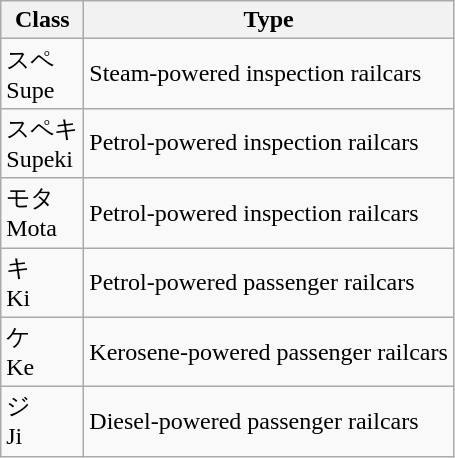<table class="wikitable">
<tr>
<th>Class</th>
<th>Type</th>
</tr>
<tr>
<td>スペ<br>Supe</td>
<td>Steam-powered inspection railcars</td>
</tr>
<tr>
<td>スペキ<br>Supeki</td>
<td>Petrol-powered inspection railcars</td>
</tr>
<tr>
<td>モタ<br>Mota</td>
<td>Petrol-powered inspection railcars</td>
</tr>
<tr>
<td>キ<br>Ki</td>
<td>Petrol-powered passenger railcars</td>
</tr>
<tr>
<td>ケ<br>Ke</td>
<td>Kerosene-powered passenger railcars</td>
</tr>
<tr>
<td>ジ<br>Ji</td>
<td>Diesel-powered passenger railcars</td>
</tr>
</table>
